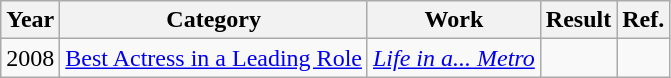<table class="wikitable">
<tr>
<th>Year</th>
<th>Category</th>
<th>Work</th>
<th>Result</th>
<th>Ref.</th>
</tr>
<tr>
<td>2008</td>
<td><a href='#'>Best Actress in a Leading Role</a></td>
<td><em><a href='#'>Life in a... Metro</a></em></td>
<td></td>
<td></td>
</tr>
</table>
